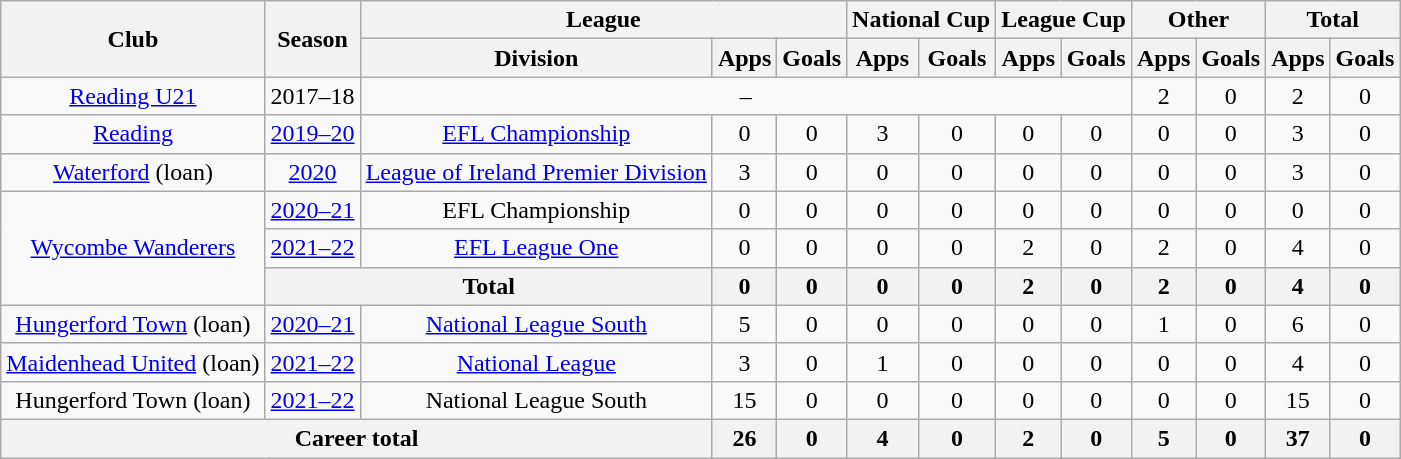<table class="wikitable" style="text-align: center">
<tr>
<th rowspan="2">Club</th>
<th rowspan="2">Season</th>
<th colspan="3">League</th>
<th colspan="2">National Cup</th>
<th colspan="2">League Cup</th>
<th colspan="2">Other</th>
<th colspan="2">Total</th>
</tr>
<tr>
<th>Division</th>
<th>Apps</th>
<th>Goals</th>
<th>Apps</th>
<th>Goals</th>
<th>Apps</th>
<th>Goals</th>
<th>Apps</th>
<th>Goals</th>
<th>Apps</th>
<th>Goals</th>
</tr>
<tr>
<td><a href='#'>Reading U21</a></td>
<td>2017–18</td>
<td colspan="7">–</td>
<td>2</td>
<td>0</td>
<td>2</td>
<td>0</td>
</tr>
<tr>
<td><a href='#'>Reading</a></td>
<td><a href='#'>2019–20</a></td>
<td><a href='#'>EFL Championship</a></td>
<td>0</td>
<td>0</td>
<td>3</td>
<td>0</td>
<td>0</td>
<td>0</td>
<td>0</td>
<td>0</td>
<td>3</td>
<td>0</td>
</tr>
<tr>
<td><a href='#'>Waterford</a> (loan)</td>
<td><a href='#'>2020</a></td>
<td><a href='#'>League of Ireland Premier Division</a></td>
<td>3</td>
<td>0</td>
<td>0</td>
<td>0</td>
<td>0</td>
<td>0</td>
<td>0</td>
<td>0</td>
<td>3</td>
<td>0</td>
</tr>
<tr>
<td rowspan="3"><a href='#'>Wycombe Wanderers</a></td>
<td><a href='#'>2020–21</a></td>
<td>EFL Championship</td>
<td>0</td>
<td>0</td>
<td>0</td>
<td>0</td>
<td>0</td>
<td>0</td>
<td>0</td>
<td>0</td>
<td>0</td>
<td>0</td>
</tr>
<tr>
<td><a href='#'>2021–22</a></td>
<td><a href='#'>EFL League One</a></td>
<td>0</td>
<td>0</td>
<td>0</td>
<td>0</td>
<td>2</td>
<td>0</td>
<td>2</td>
<td>0</td>
<td>4</td>
<td>0</td>
</tr>
<tr>
<th colspan="2">Total</th>
<th>0</th>
<th>0</th>
<th>0</th>
<th>0</th>
<th>2</th>
<th>0</th>
<th>2</th>
<th>0</th>
<th>4</th>
<th>0</th>
</tr>
<tr>
<td><a href='#'>Hungerford Town</a> (loan)</td>
<td><a href='#'>2020–21</a></td>
<td><a href='#'>National League South</a></td>
<td>5</td>
<td>0</td>
<td>0</td>
<td>0</td>
<td>0</td>
<td>0</td>
<td>1</td>
<td>0</td>
<td>6</td>
<td>0</td>
</tr>
<tr>
<td><a href='#'>Maidenhead United</a> (loan)</td>
<td><a href='#'>2021–22</a></td>
<td><a href='#'>National League</a></td>
<td>3</td>
<td>0</td>
<td>1</td>
<td>0</td>
<td>0</td>
<td>0</td>
<td>0</td>
<td>0</td>
<td>4</td>
<td>0</td>
</tr>
<tr>
<td>Hungerford Town (loan)</td>
<td><a href='#'>2021–22</a></td>
<td>National League South</td>
<td>15</td>
<td>0</td>
<td>0</td>
<td>0</td>
<td>0</td>
<td>0</td>
<td>0</td>
<td>0</td>
<td>15</td>
<td>0</td>
</tr>
<tr>
<th colspan="3">Career total</th>
<th>26</th>
<th>0</th>
<th>4</th>
<th>0</th>
<th>2</th>
<th>0</th>
<th>5</th>
<th>0</th>
<th>37</th>
<th>0</th>
</tr>
</table>
